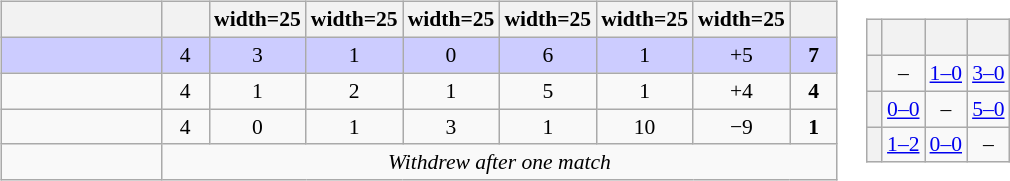<table>
<tr>
<td><br><table class="wikitable" style="text-align: center; font-size: 90%;">
<tr>
<th width=100></th>
<th width=25></th>
<th>width=25</th>
<th>width=25</th>
<th>width=25</th>
<th>width=25</th>
<th>width=25</th>
<th>width=25</th>
<th width=25></th>
</tr>
<tr bgcolor="#ccccff">
<td align="left"></td>
<td>4</td>
<td>3</td>
<td>1</td>
<td>0</td>
<td>6</td>
<td>1</td>
<td>+5</td>
<td><strong>7</strong></td>
</tr>
<tr>
<td align="left"></td>
<td>4</td>
<td>1</td>
<td>2</td>
<td>1</td>
<td>5</td>
<td>1</td>
<td>+4</td>
<td><strong>4</strong></td>
</tr>
<tr>
<td align="left"></td>
<td>4</td>
<td>0</td>
<td>1</td>
<td>3</td>
<td>1</td>
<td>10</td>
<td>−9</td>
<td><strong>1</strong></td>
</tr>
<tr>
<td align="left"></td>
<td colspan="8"><em>Withdrew after one match</em></td>
</tr>
</table>
</td>
<td><br><table class="wikitable" style="text-align:center; font-size:90%;">
<tr>
<th> </th>
<th></th>
<th></th>
<th></th>
</tr>
<tr>
<th style="text-align:right;"></th>
<td>–</td>
<td><a href='#'>1–0</a></td>
<td><a href='#'>3–0</a></td>
</tr>
<tr>
<th style="text-align:right;"></th>
<td><a href='#'>0–0</a></td>
<td>–</td>
<td><a href='#'>5–0</a></td>
</tr>
<tr>
<th style="text-align:right;"></th>
<td><a href='#'>1–2</a></td>
<td><a href='#'>0–0</a></td>
<td>–</td>
</tr>
</table>
</td>
</tr>
</table>
